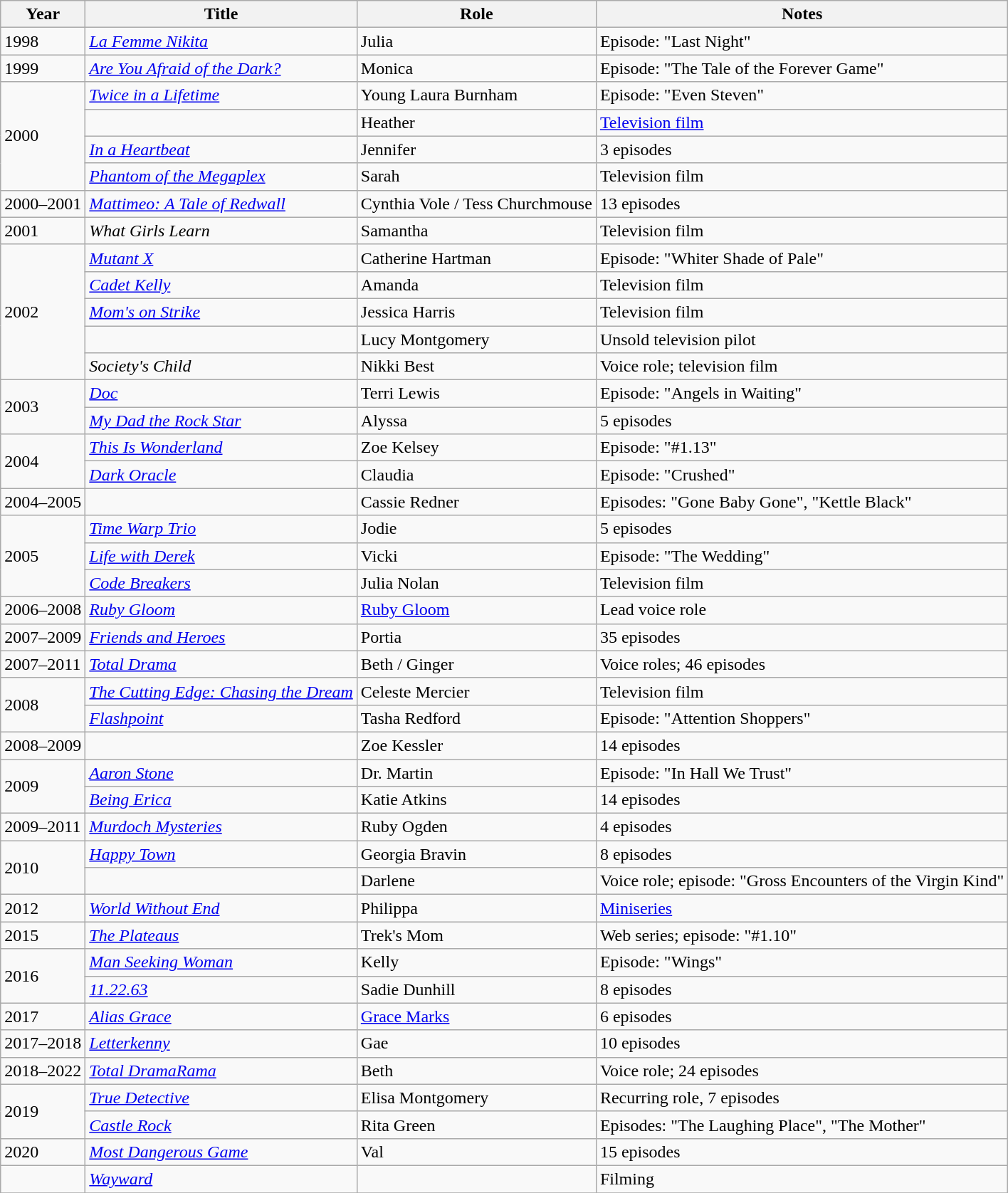<table class="wikitable sortable">
<tr>
<th>Year</th>
<th>Title</th>
<th>Role</th>
<th class="unsortable">Notes</th>
</tr>
<tr>
<td>1998</td>
<td><em><a href='#'>La Femme Nikita</a></em></td>
<td>Julia</td>
<td>Episode: "Last Night"</td>
</tr>
<tr>
<td>1999</td>
<td><em><a href='#'>Are You Afraid of the Dark?</a></em></td>
<td>Monica</td>
<td>Episode: "The Tale of the Forever Game"</td>
</tr>
<tr>
<td rowspan="4">2000</td>
<td><em><a href='#'>Twice in a Lifetime</a></em></td>
<td>Young Laura Burnham</td>
<td>Episode: "Even Steven"</td>
</tr>
<tr>
<td><em></em></td>
<td>Heather</td>
<td><a href='#'>Television film</a></td>
</tr>
<tr>
<td><em><a href='#'>In a Heartbeat</a></em></td>
<td>Jennifer</td>
<td>3 episodes</td>
</tr>
<tr>
<td><em><a href='#'>Phantom of the Megaplex</a></em></td>
<td>Sarah</td>
<td>Television film</td>
</tr>
<tr>
<td>2000–2001</td>
<td><em><a href='#'>Mattimeo: A Tale of Redwall</a></em></td>
<td>Cynthia Vole / Tess Churchmouse</td>
<td>13 episodes</td>
</tr>
<tr>
<td>2001</td>
<td><em>What Girls Learn</em></td>
<td>Samantha</td>
<td>Television film</td>
</tr>
<tr>
<td rowspan="5">2002</td>
<td><em><a href='#'>Mutant X</a></em></td>
<td>Catherine Hartman</td>
<td>Episode: "Whiter Shade of Pale"</td>
</tr>
<tr>
<td><em><a href='#'>Cadet Kelly</a></em></td>
<td>Amanda</td>
<td>Television film</td>
</tr>
<tr>
<td><em><a href='#'>Mom's on Strike</a></em></td>
<td>Jessica Harris</td>
<td>Television film</td>
</tr>
<tr>
<td><em></em></td>
<td>Lucy Montgomery</td>
<td>Unsold television pilot</td>
</tr>
<tr>
<td><em>Society's Child</em></td>
<td>Nikki Best</td>
<td>Voice role; television film</td>
</tr>
<tr>
<td rowspan="2">2003</td>
<td><em><a href='#'>Doc</a></em></td>
<td>Terri Lewis</td>
<td>Episode: "Angels in Waiting"</td>
</tr>
<tr>
<td><em><a href='#'>My Dad the Rock Star</a></em></td>
<td>Alyssa</td>
<td>5 episodes</td>
</tr>
<tr>
<td rowspan="2">2004</td>
<td><em><a href='#'>This Is Wonderland</a></em></td>
<td>Zoe Kelsey</td>
<td>Episode: "#1.13"</td>
</tr>
<tr>
<td><em><a href='#'>Dark Oracle</a></em></td>
<td>Claudia</td>
<td>Episode: "Crushed"</td>
</tr>
<tr>
<td>2004–2005</td>
<td><em></em></td>
<td>Cassie Redner</td>
<td>Episodes: "Gone Baby Gone", "Kettle Black"</td>
</tr>
<tr>
<td rowspan="3">2005</td>
<td><em><a href='#'>Time Warp Trio</a></em></td>
<td>Jodie</td>
<td>5 episodes</td>
</tr>
<tr>
<td><em><a href='#'>Life with Derek</a></em></td>
<td>Vicki</td>
<td>Episode: "The Wedding"</td>
</tr>
<tr>
<td><em><a href='#'>Code Breakers</a></em></td>
<td>Julia Nolan</td>
<td>Television film</td>
</tr>
<tr>
<td>2006–2008</td>
<td><em><a href='#'>Ruby Gloom</a></em></td>
<td><a href='#'>Ruby Gloom</a></td>
<td>Lead voice role</td>
</tr>
<tr>
<td>2007–2009</td>
<td><em><a href='#'>Friends and Heroes</a></em></td>
<td>Portia</td>
<td>35 episodes</td>
</tr>
<tr>
<td>2007–2011</td>
<td><em><a href='#'>Total Drama</a></em></td>
<td>Beth / Ginger</td>
<td>Voice roles; 46 episodes</td>
</tr>
<tr>
<td rowspan="2">2008</td>
<td data-sort-value="Cutting Edge: Chasing the Dream, The"><em><a href='#'>The Cutting Edge: Chasing the Dream</a></em></td>
<td>Celeste Mercier</td>
<td>Television film</td>
</tr>
<tr>
<td><em><a href='#'>Flashpoint</a></em></td>
<td>Tasha Redford</td>
<td>Episode: "Attention Shoppers"</td>
</tr>
<tr>
<td>2008–2009</td>
<td><em></em></td>
<td>Zoe Kessler</td>
<td>14 episodes</td>
</tr>
<tr>
<td rowspan="2">2009</td>
<td><em><a href='#'>Aaron Stone</a></em></td>
<td>Dr. Martin</td>
<td>Episode: "In Hall We Trust"</td>
</tr>
<tr>
<td><em><a href='#'>Being Erica</a></em></td>
<td>Katie Atkins</td>
<td>14 episodes</td>
</tr>
<tr>
<td>2009–2011</td>
<td><em><a href='#'>Murdoch Mysteries</a></em></td>
<td>Ruby Ogden</td>
<td>4 episodes</td>
</tr>
<tr>
<td rowspan="2">2010</td>
<td><em><a href='#'>Happy Town</a></em></td>
<td>Georgia Bravin</td>
<td>8 episodes</td>
</tr>
<tr>
<td><em></em></td>
<td>Darlene</td>
<td>Voice role; episode: "Gross Encounters of the Virgin Kind"</td>
</tr>
<tr>
<td>2012</td>
<td><em><a href='#'>World Without End</a></em></td>
<td>Philippa</td>
<td><a href='#'>Miniseries</a></td>
</tr>
<tr>
<td>2015</td>
<td data-sort-value="Plateaus, The"><em><a href='#'>The Plateaus</a></em></td>
<td>Trek's Mom</td>
<td>Web series; episode: "#1.10"</td>
</tr>
<tr>
<td rowspan="2">2016</td>
<td><em><a href='#'>Man Seeking Woman</a></em></td>
<td>Kelly</td>
<td>Episode: "Wings"</td>
</tr>
<tr>
<td><em><a href='#'>11.22.63</a></em></td>
<td>Sadie Dunhill</td>
<td>8 episodes</td>
</tr>
<tr>
<td>2017</td>
<td><em><a href='#'>Alias Grace</a></em></td>
<td><a href='#'>Grace Marks</a></td>
<td>6 episodes</td>
</tr>
<tr>
<td>2017–2018</td>
<td><em><a href='#'>Letterkenny</a></em></td>
<td>Gae</td>
<td>10 episodes</td>
</tr>
<tr>
<td>2018–2022</td>
<td><em><a href='#'>Total DramaRama</a></em></td>
<td>Beth</td>
<td>Voice role; 24 episodes</td>
</tr>
<tr>
<td rowspan="2">2019</td>
<td><em><a href='#'>True Detective</a></em></td>
<td>Elisa Montgomery</td>
<td>Recurring role, 7 episodes</td>
</tr>
<tr>
<td><em><a href='#'>Castle Rock</a></em></td>
<td>Rita Green</td>
<td>Episodes: "The Laughing Place", "The Mother"</td>
</tr>
<tr>
<td>2020</td>
<td><em><a href='#'>Most Dangerous Game</a></em></td>
<td>Val</td>
<td>15 episodes</td>
</tr>
<tr>
<td></td>
<td><em><a href='#'>Wayward</a></em></td>
<td></td>
<td>Filming</td>
</tr>
<tr>
</tr>
</table>
